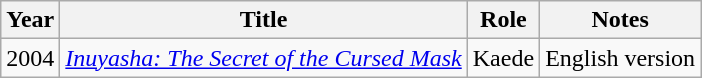<table class="wikitable sortable">
<tr>
<th>Year</th>
<th>Title</th>
<th>Role</th>
<th class="unsortable">Notes</th>
</tr>
<tr>
<td>2004</td>
<td><em><a href='#'>Inuyasha: The Secret of the Cursed Mask</a></em></td>
<td>Kaede</td>
<td>English version</td>
</tr>
</table>
